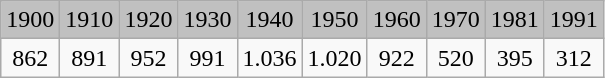<table class="wikitable">
<tr bgcolor="#C0C0C0">
<td align="center">1900</td>
<td align="center">1910</td>
<td align="center">1920</td>
<td align="center">1930</td>
<td align="center">1940</td>
<td align="center">1950</td>
<td align="center">1960</td>
<td align="center">1970</td>
<td align="center">1981</td>
<td align="center">1991</td>
</tr>
<tr>
<td align="center">862</td>
<td align="center">891</td>
<td align="center">952</td>
<td align="center">991</td>
<td align="center">1.036</td>
<td align="center">1.020</td>
<td align="center">922</td>
<td align="center">520</td>
<td align="center">395</td>
<td align="center">312</td>
</tr>
</table>
